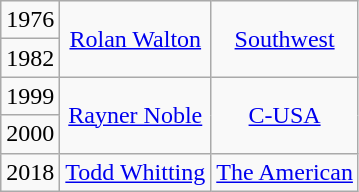<table class="wikitable" style="text-align:center">
<tr>
<td>1976</td>
<td rowspan=2><a href='#'>Rolan Walton</a></td>
<td rowspan=2><a href='#'>Southwest</a></td>
</tr>
<tr>
<td>1982</td>
</tr>
<tr>
<td>1999</td>
<td rowspan=2><a href='#'>Rayner Noble</a></td>
<td rowspan=2><a href='#'>C-USA</a></td>
</tr>
<tr>
<td>2000</td>
</tr>
<tr>
<td>2018</td>
<td><a href='#'>Todd Whitting</a></td>
<td><a href='#'>The American</a></td>
</tr>
</table>
